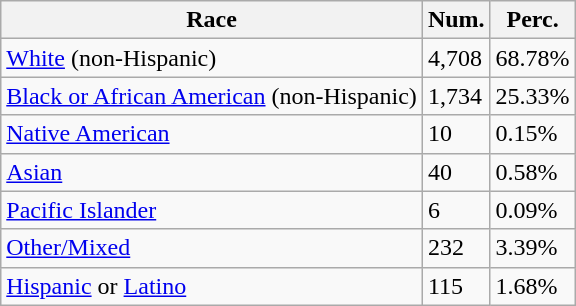<table class="wikitable">
<tr>
<th>Race</th>
<th>Num.</th>
<th>Perc.</th>
</tr>
<tr>
<td><a href='#'>White</a> (non-Hispanic)</td>
<td>4,708</td>
<td>68.78%</td>
</tr>
<tr>
<td><a href='#'>Black or African American</a> (non-Hispanic)</td>
<td>1,734</td>
<td>25.33%</td>
</tr>
<tr>
<td><a href='#'>Native American</a></td>
<td>10</td>
<td>0.15%</td>
</tr>
<tr>
<td><a href='#'>Asian</a></td>
<td>40</td>
<td>0.58%</td>
</tr>
<tr>
<td><a href='#'>Pacific Islander</a></td>
<td>6</td>
<td>0.09%</td>
</tr>
<tr>
<td><a href='#'>Other/Mixed</a></td>
<td>232</td>
<td>3.39%</td>
</tr>
<tr>
<td><a href='#'>Hispanic</a> or <a href='#'>Latino</a></td>
<td>115</td>
<td>1.68%</td>
</tr>
</table>
